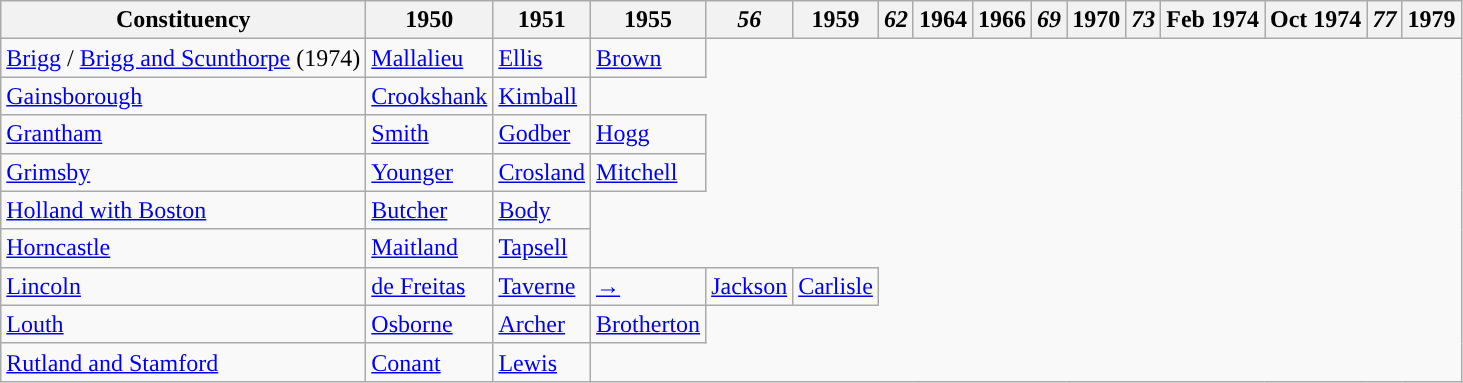<table class="wikitable">
<tr>
<th>Constituency</th>
<th>1950</th>
<th>1951</th>
<th>1955</th>
<th><em>56</em></th>
<th>1959</th>
<th><em>62</em></th>
<th>1964</th>
<th>1966</th>
<th><em>69</em></th>
<th>1970</th>
<th><em>73</em></th>
<th>Feb 1974</th>
<th>Oct 1974</th>
<th><em>77</em></th>
<th>1979</th>
</tr>
<tr>
<td><a href='#'>Brigg</a> / <a href='#'>Brigg and Scunthorpe</a> (1974)</td>
<td><a href='#'>Mallalieu</a></td>
<td><a href='#'>Ellis</a></td>
<td><a href='#'>Brown</a></td>
</tr>
<tr>
<td><a href='#'>Gainsborough</a></td>
<td><a href='#'>Crookshank</a></td>
<td><a href='#'>Kimball</a></td>
</tr>
<tr>
<td><a href='#'>Grantham</a></td>
<td><a href='#'>Smith</a></td>
<td><a href='#'>Godber</a></td>
<td><a href='#'>Hogg</a></td>
</tr>
<tr>
<td><a href='#'>Grimsby</a></td>
<td><a href='#'>Younger</a></td>
<td><a href='#'>Crosland</a></td>
<td><a href='#'>Mitchell</a></td>
</tr>
<tr>
<td><a href='#'>Holland with Boston</a></td>
<td><a href='#'>Butcher</a></td>
<td><a href='#'>Body</a></td>
</tr>
<tr>
<td><a href='#'>Horncastle</a></td>
<td><a href='#'>Maitland</a></td>
<td><a href='#'>Tapsell</a></td>
</tr>
<tr>
<td><a href='#'>Lincoln</a></td>
<td><a href='#'>de Freitas</a></td>
<td><a href='#'>Taverne</a></td>
<td><a href='#'>→</a></td>
<td><a href='#'>Jackson</a></td>
<td><a href='#'>Carlisle</a></td>
</tr>
<tr>
<td><a href='#'>Louth</a></td>
<td><a href='#'>Osborne</a></td>
<td><a href='#'>Archer</a></td>
<td><a href='#'>Brotherton</a></td>
</tr>
<tr>
<td><a href='#'>Rutland and Stamford</a></td>
<td><a href='#'>Conant</a></td>
<td><a href='#'>Lewis</a></td>
</tr>
</table>
